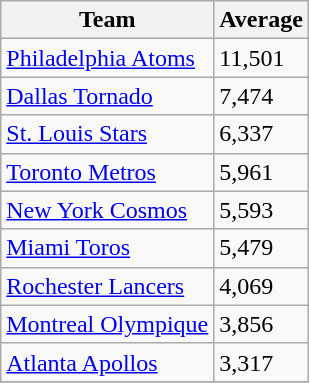<table class="wikitable">
<tr>
<th>Team</th>
<th>Average</th>
</tr>
<tr>
<td><a href='#'>Philadelphia Atoms</a></td>
<td>11,501</td>
</tr>
<tr>
<td><a href='#'>Dallas Tornado</a></td>
<td>7,474</td>
</tr>
<tr>
<td><a href='#'>St. Louis Stars</a></td>
<td>6,337</td>
</tr>
<tr>
<td><a href='#'>Toronto Metros</a></td>
<td>5,961</td>
</tr>
<tr>
<td><a href='#'>New York Cosmos</a></td>
<td>5,593</td>
</tr>
<tr>
<td><a href='#'>Miami Toros</a></td>
<td>5,479</td>
</tr>
<tr>
<td><a href='#'>Rochester Lancers</a></td>
<td>4,069</td>
</tr>
<tr>
<td><a href='#'>Montreal Olympique</a></td>
<td>3,856</td>
</tr>
<tr>
<td><a href='#'>Atlanta Apollos</a></td>
<td>3,317</td>
</tr>
<tr>
</tr>
</table>
